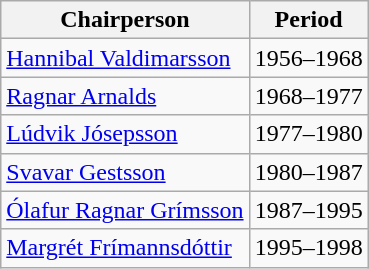<table class="wikitable">
<tr>
<th>Chairperson</th>
<th>Period</th>
</tr>
<tr>
<td><a href='#'>Hannibal Valdimarsson</a></td>
<td>1956–1968</td>
</tr>
<tr>
<td><a href='#'>Ragnar Arnalds</a></td>
<td>1968–1977</td>
</tr>
<tr>
<td><a href='#'>Lúdvik Jósepsson</a></td>
<td>1977–1980</td>
</tr>
<tr>
<td><a href='#'>Svavar Gestsson</a></td>
<td>1980–1987</td>
</tr>
<tr>
<td><a href='#'>Ólafur Ragnar Grímsson</a></td>
<td>1987–1995</td>
</tr>
<tr>
<td><a href='#'>Margrét Frímannsdóttir</a></td>
<td>1995–1998</td>
</tr>
</table>
